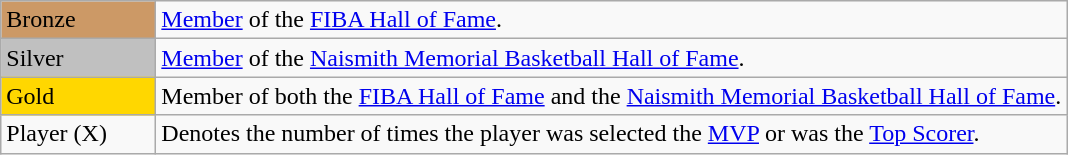<table class="wikitable">
<tr>
<td style="background:#c96; border:1px solid #aaa; width:6em;">Bronze</td>
<td><a href='#'>Member</a> of the <a href='#'>FIBA Hall of Fame</a>.</td>
</tr>
<tr>
<td style="background:silver; border:1px solid #aaa; width:6em;">Silver</td>
<td><a href='#'>Member</a> of the <a href='#'>Naismith Memorial Basketball Hall of Fame</a>.</td>
</tr>
<tr>
<td style="background:gold; border:1px solid #aaa; width:6em;">Gold</td>
<td>Member of both the <a href='#'>FIBA Hall of Fame</a> and the <a href='#'>Naismith Memorial Basketball Hall of Fame</a>.</td>
</tr>
<tr>
<td>Player (X)</td>
<td>Denotes the number of times the player was selected the <a href='#'>MVP</a> or was the <a href='#'>Top Scorer</a>.</td>
</tr>
</table>
